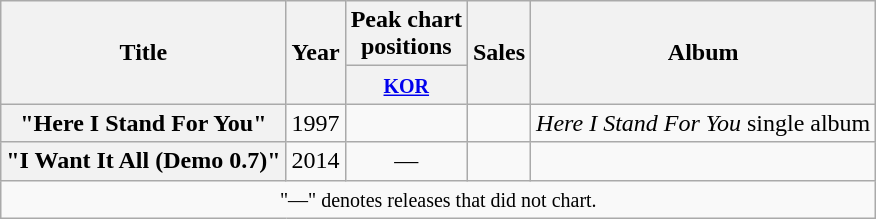<table class="wikitable plainrowheaders" style="text-align:center;">
<tr>
<th scope="col" rowspan="2">Title</th>
<th scope="col" rowspan="2">Year</th>
<th scope="col" colspan="1">Peak chart <br> positions</th>
<th scope="col" rowspan="2">Sales</th>
<th scope="col" rowspan="2">Album</th>
</tr>
<tr>
<th><small><a href='#'>KOR</a></small></th>
</tr>
<tr>
<th scope="row">"Here I Stand For You"</th>
<td>1997</td>
<td></td>
<td></td>
<td><em>Here I Stand For You</em> single album</td>
</tr>
<tr>
<th scope="row">"I Want It All (Demo 0.7)"</th>
<td>2014</td>
<td>—</td>
<td></td>
<td></td>
</tr>
<tr>
<td colspan="5" align="center"><small>"—" denotes releases that did not chart.</small></td>
</tr>
</table>
